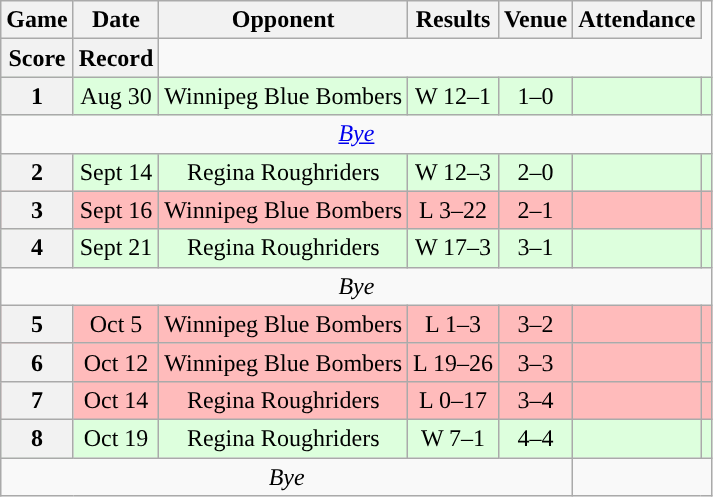<table class="wikitable" style="text-align:center">
<tr>
<th>Game</th>
<th>Date</th>
<th>Opponent</th>
<th>Results</th>
<th>Venue</th>
<th>Attendance</th>
</tr>
<tr>
<th>Score</th>
<th>Record</th>
</tr>
<tr style="background:#ddffdd">
<th>1</th>
<td>Aug 30</td>
<td>Winnipeg Blue Bombers</td>
<td>W 12–1</td>
<td>1–0</td>
<td></td>
<td></td>
</tr>
<tr>
<td colspan="7"><em><a href='#'>Bye</a></em></td>
</tr>
<tr style="background:#ddffdd">
<th>2</th>
<td>Sept 14</td>
<td>Regina Roughriders</td>
<td>W 12–3</td>
<td>2–0</td>
<td></td>
<td></td>
</tr>
<tr style="background:#ffbbbb">
<th>3</th>
<td>Sept 16</td>
<td>Winnipeg Blue Bombers</td>
<td>L 3–22</td>
<td>2–1</td>
<td></td>
<td></td>
</tr>
<tr style="background:#ddffdd">
<th>4</th>
<td>Sept 21</td>
<td>Regina Roughriders</td>
<td>W 17–3</td>
<td>3–1</td>
<td></td>
<td></td>
</tr>
<tr>
<td colspan="7"><em>Bye</em></td>
</tr>
<tr style="background:#ffbbbb">
<th>5</th>
<td>Oct 5</td>
<td>Winnipeg Blue Bombers</td>
<td>L 1–3</td>
<td>3–2</td>
<td></td>
<td></td>
</tr>
<tr style="background:#ffbbbb">
<th>6</th>
<td>Oct 12</td>
<td>Winnipeg Blue Bombers</td>
<td>L 19–26</td>
<td>3–3</td>
<td></td>
<td></td>
</tr>
<tr style="background:#ffbbbb">
<th>7</th>
<td>Oct 14</td>
<td>Regina Roughriders</td>
<td>L 0–17</td>
<td>3–4</td>
<td></td>
<td></td>
</tr>
<tr style="background:#ddffdd">
<th>8</th>
<td>Oct 19</td>
<td>Regina Roughriders</td>
<td>W 7–1</td>
<td>4–4</td>
<td></td>
<td></td>
</tr>
<tr>
<td colspan="5"><em>Bye</em></td>
</tr>
</table>
